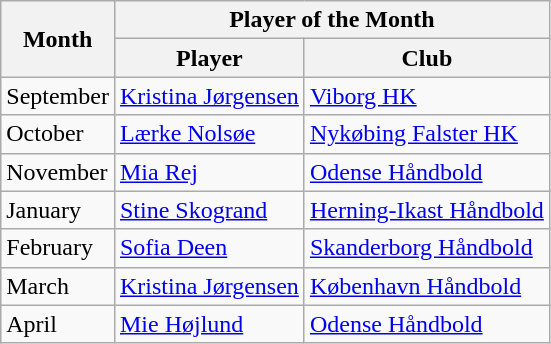<table class="wikitable">
<tr>
<th rowspan="2">Month</th>
<th colspan="2">Player of the Month</th>
</tr>
<tr>
<th>Player</th>
<th>Club</th>
</tr>
<tr>
<td>September</td>
<td> <a href='#'>Kristina Jørgensen</a></td>
<td><a href='#'>Viborg HK</a></td>
</tr>
<tr>
<td>October</td>
<td> <a href='#'>Lærke Nolsøe</a></td>
<td><a href='#'>Nykøbing Falster HK</a></td>
</tr>
<tr>
<td>November</td>
<td> <a href='#'>Mia Rej</a></td>
<td><a href='#'>Odense Håndbold</a></td>
</tr>
<tr>
<td>January</td>
<td> <a href='#'>Stine Skogrand</a></td>
<td><a href='#'>Herning-Ikast Håndbold</a></td>
</tr>
<tr>
<td>February</td>
<td> <a href='#'>Sofia Deen</a></td>
<td><a href='#'>Skanderborg Håndbold</a></td>
</tr>
<tr>
<td>March</td>
<td> <a href='#'>Kristina Jørgensen</a></td>
<td><a href='#'>København Håndbold</a></td>
</tr>
<tr>
<td>April</td>
<td> <a href='#'>Mie Højlund</a></td>
<td><a href='#'>Odense Håndbold</a></td>
</tr>
</table>
